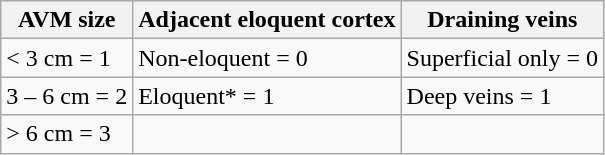<table class="wikitable">
<tr>
<th>AVM size</th>
<th>Adjacent eloquent cortex</th>
<th>Draining veins</th>
</tr>
<tr>
<td>< 3 cm = 1</td>
<td>Non-eloquent = 0</td>
<td>Superficial only = 0</td>
</tr>
<tr>
<td>3 – 6 cm = 2</td>
<td>Eloquent* = 1</td>
<td>Deep veins = 1</td>
</tr>
<tr>
<td>> 6 cm = 3</td>
<td></td>
<td></td>
</tr>
</table>
